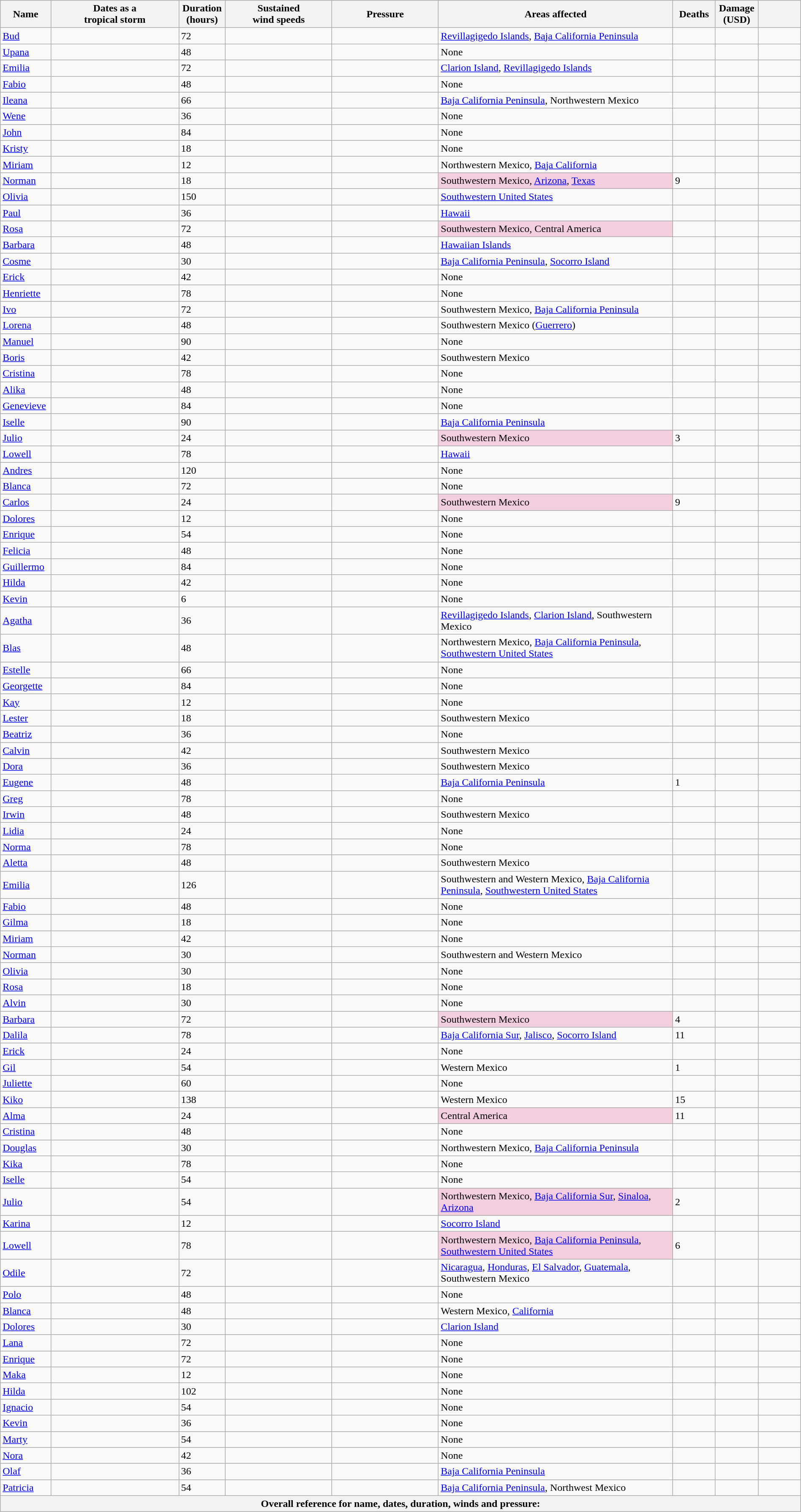<table class="wikitable sortable" width="100%">
<tr>
<th scope="col" width="5%">Name</th>
<th scope="col" width="15%" data-sort-type="isoDate">Dates as a<br>tropical storm</th>
<th scope="col" width="5%">Duration<br>(hours)</th>
<th scope="col" width="12.5%">Sustained<br>wind speeds</th>
<th scope="col" width="12.5%">Pressure</th>
<th scope="col" width="27.5%" class="unsortable">Areas affected</th>
<th scope="col" width="5%">Deaths</th>
<th scope="col" width="5%">Damage<br>(USD)</th>
<th scope="col" width="5%" class="unsortable"></th>
</tr>
<tr>
<td><a href='#'>Bud</a></td>
<td></td>
<td>72</td>
<td></td>
<td></td>
<td><a href='#'>Revillagigedo Islands</a>, <a href='#'>Baja California Peninsula</a></td>
<td></td>
<td></td>
<td></td>
</tr>
<tr>
<td><a href='#'>Upana</a></td>
<td></td>
<td>48</td>
<td></td>
<td></td>
<td>None</td>
<td></td>
<td></td>
<td></td>
</tr>
<tr>
<td><a href='#'>Emilia</a></td>
<td></td>
<td>72</td>
<td></td>
<td></td>
<td><a href='#'>Clarion Island</a>, <a href='#'>Revillagigedo Islands</a></td>
<td></td>
<td></td>
<td></td>
</tr>
<tr>
<td><a href='#'>Fabio</a></td>
<td></td>
<td>48</td>
<td></td>
<td></td>
<td>None</td>
<td></td>
<td></td>
<td></td>
</tr>
<tr>
<td><a href='#'>Ileana</a></td>
<td></td>
<td>66</td>
<td></td>
<td></td>
<td><a href='#'>Baja California Peninsula</a>, Northwestern Mexico</td>
<td></td>
<td></td>
<td></td>
</tr>
<tr>
<td><a href='#'>Wene</a></td>
<td></td>
<td>36</td>
<td></td>
<td></td>
<td>None</td>
<td></td>
<td></td>
<td></td>
</tr>
<tr>
<td><a href='#'>John</a></td>
<td></td>
<td>84</td>
<td></td>
<td></td>
<td>None</td>
<td></td>
<td></td>
<td></td>
</tr>
<tr>
<td><a href='#'>Kristy</a></td>
<td></td>
<td>18</td>
<td></td>
<td></td>
<td>None</td>
<td></td>
<td></td>
<td></td>
</tr>
<tr>
<td><a href='#'>Miriam</a></td>
<td></td>
<td>12</td>
<td></td>
<td></td>
<td>Northwestern Mexico, <a href='#'>Baja California</a></td>
<td></td>
<td></td>
<td></td>
</tr>
<tr>
<td><a href='#'>Norman</a></td>
<td></td>
<td>18</td>
<td></td>
<td></td>
<td style="background: #F2CEE0;">Southwestern Mexico, <a href='#'>Arizona</a>, <a href='#'>Texas</a></td>
<td>9</td>
<td></td>
<td></td>
</tr>
<tr>
<td><a href='#'>Olivia</a></td>
<td></td>
<td>150</td>
<td></td>
<td></td>
<td><a href='#'>Southwestern United States</a></td>
<td></td>
<td></td>
<td></td>
</tr>
<tr>
<td><a href='#'>Paul</a></td>
<td></td>
<td>36</td>
<td></td>
<td></td>
<td><a href='#'>Hawaii</a></td>
<td></td>
<td></td>
<td></td>
</tr>
<tr>
<td><a href='#'>Rosa</a></td>
<td></td>
<td>72</td>
<td></td>
<td></td>
<td style="background: #F2CEE0;">Southwestern Mexico, Central America</td>
<td></td>
<td></td>
<td></td>
</tr>
<tr>
<td><a href='#'>Barbara</a></td>
<td></td>
<td>48</td>
<td></td>
<td></td>
<td><a href='#'>Hawaiian Islands</a></td>
<td></td>
<td></td>
<td></td>
</tr>
<tr>
<td><a href='#'>Cosme</a></td>
<td></td>
<td>30</td>
<td></td>
<td></td>
<td><a href='#'>Baja California Peninsula</a>, <a href='#'>Socorro Island</a></td>
<td></td>
<td></td>
<td></td>
</tr>
<tr>
<td><a href='#'>Erick</a></td>
<td></td>
<td>42</td>
<td></td>
<td></td>
<td>None</td>
<td></td>
<td></td>
<td></td>
</tr>
<tr>
<td><a href='#'>Henriette</a></td>
<td></td>
<td>78</td>
<td></td>
<td></td>
<td>None</td>
<td></td>
<td></td>
<td></td>
</tr>
<tr>
<td><a href='#'>Ivo</a></td>
<td></td>
<td>72</td>
<td></td>
<td></td>
<td>Southwestern Mexico, <a href='#'>Baja California Peninsula</a></td>
<td></td>
<td></td>
<td></td>
</tr>
<tr>
<td><a href='#'>Lorena</a></td>
<td></td>
<td>48</td>
<td></td>
<td></td>
<td>Southwestern Mexico (<a href='#'>Guerrero</a>)</td>
<td></td>
<td></td>
<td></td>
</tr>
<tr>
<td><a href='#'>Manuel</a></td>
<td></td>
<td>90</td>
<td></td>
<td></td>
<td>None</td>
<td></td>
<td></td>
<td></td>
</tr>
<tr>
<td><a href='#'>Boris</a></td>
<td></td>
<td>42</td>
<td></td>
<td></td>
<td>Southwestern Mexico</td>
<td></td>
<td></td>
<td></td>
</tr>
<tr>
<td><a href='#'>Cristina</a></td>
<td></td>
<td>78</td>
<td></td>
<td></td>
<td>None</td>
<td></td>
<td></td>
<td></td>
</tr>
<tr>
<td><a href='#'>Alika</a></td>
<td></td>
<td>48</td>
<td></td>
<td></td>
<td>None</td>
<td></td>
<td></td>
<td></td>
</tr>
<tr>
<td><a href='#'>Genevieve</a></td>
<td></td>
<td>84</td>
<td></td>
<td></td>
<td>None</td>
<td></td>
<td></td>
<td></td>
</tr>
<tr>
<td><a href='#'>Iselle</a></td>
<td></td>
<td>90</td>
<td></td>
<td></td>
<td><a href='#'>Baja California Peninsula</a></td>
<td></td>
<td></td>
<td></td>
</tr>
<tr>
<td><a href='#'>Julio</a></td>
<td></td>
<td>24</td>
<td></td>
<td></td>
<td style="background: #F2CEE0;">Southwestern Mexico</td>
<td>3</td>
<td></td>
<td></td>
</tr>
<tr>
<td><a href='#'>Lowell</a></td>
<td></td>
<td>78</td>
<td></td>
<td></td>
<td><a href='#'>Hawaii</a></td>
<td></td>
<td></td>
<td></td>
</tr>
<tr>
<td><a href='#'>Andres</a></td>
<td></td>
<td>120</td>
<td></td>
<td></td>
<td>None</td>
<td></td>
<td></td>
<td></td>
</tr>
<tr>
<td><a href='#'>Blanca</a></td>
<td></td>
<td>72</td>
<td></td>
<td></td>
<td>None</td>
<td></td>
<td></td>
<td></td>
</tr>
<tr>
<td><a href='#'>Carlos</a></td>
<td></td>
<td>24</td>
<td></td>
<td></td>
<td style="background: #F2CEE0;">Southwestern Mexico</td>
<td>9</td>
<td></td>
<td></td>
</tr>
<tr>
<td><a href='#'>Dolores</a></td>
<td></td>
<td>12</td>
<td></td>
<td></td>
<td>None</td>
<td></td>
<td></td>
<td></td>
</tr>
<tr>
<td><a href='#'>Enrique</a></td>
<td></td>
<td>54</td>
<td></td>
<td></td>
<td>None</td>
<td></td>
<td></td>
<td></td>
</tr>
<tr>
<td><a href='#'>Felicia</a></td>
<td></td>
<td>48</td>
<td></td>
<td></td>
<td>None</td>
<td></td>
<td></td>
<td></td>
</tr>
<tr>
<td><a href='#'>Guillermo</a></td>
<td></td>
<td>84</td>
<td></td>
<td></td>
<td>None</td>
<td></td>
<td></td>
<td></td>
</tr>
<tr>
<td><a href='#'>Hilda</a></td>
<td></td>
<td>42</td>
<td></td>
<td></td>
<td>None</td>
<td></td>
<td></td>
<td></td>
</tr>
<tr>
<td><a href='#'>Kevin</a></td>
<td></td>
<td>6</td>
<td></td>
<td></td>
<td>None</td>
<td></td>
<td></td>
<td></td>
</tr>
<tr>
<td><a href='#'>Agatha</a></td>
<td></td>
<td>36</td>
<td></td>
<td></td>
<td><a href='#'>Revillagigedo Islands</a>, <a href='#'>Clarion Island</a>, Southwestern Mexico</td>
<td></td>
<td></td>
<td></td>
</tr>
<tr>
<td><a href='#'>Blas</a></td>
<td></td>
<td>48</td>
<td></td>
<td></td>
<td>Northwestern Mexico, <a href='#'>Baja California Peninsula</a>, <a href='#'>Southwestern United States</a></td>
<td></td>
<td></td>
<td></td>
</tr>
<tr>
<td><a href='#'>Estelle</a></td>
<td></td>
<td>66</td>
<td></td>
<td></td>
<td>None</td>
<td></td>
<td></td>
<td></td>
</tr>
<tr>
<td><a href='#'>Georgette</a></td>
<td></td>
<td>84</td>
<td></td>
<td></td>
<td>None</td>
<td></td>
<td></td>
<td></td>
</tr>
<tr>
<td><a href='#'>Kay</a></td>
<td></td>
<td>12</td>
<td></td>
<td></td>
<td>None</td>
<td></td>
<td></td>
<td></td>
</tr>
<tr>
<td><a href='#'>Lester</a></td>
<td></td>
<td>18</td>
<td></td>
<td></td>
<td>Southwestern Mexico</td>
<td></td>
<td></td>
<td></td>
</tr>
<tr>
<td><a href='#'>Beatriz</a></td>
<td></td>
<td>36</td>
<td></td>
<td></td>
<td>None</td>
<td></td>
<td></td>
<td></td>
</tr>
<tr>
<td><a href='#'>Calvin</a></td>
<td></td>
<td>42</td>
<td></td>
<td></td>
<td>Southwestern Mexico</td>
<td></td>
<td></td>
<td></td>
</tr>
<tr>
<td><a href='#'>Dora</a></td>
<td></td>
<td>36</td>
<td></td>
<td></td>
<td>Southwestern Mexico</td>
<td></td>
<td></td>
<td></td>
</tr>
<tr>
<td><a href='#'>Eugene</a></td>
<td></td>
<td>48</td>
<td></td>
<td></td>
<td><a href='#'>Baja California Peninsula</a></td>
<td>1</td>
<td></td>
<td></td>
</tr>
<tr>
<td><a href='#'>Greg</a></td>
<td></td>
<td>78</td>
<td></td>
<td></td>
<td>None</td>
<td></td>
<td></td>
<td></td>
</tr>
<tr>
<td><a href='#'>Irwin</a></td>
<td></td>
<td>48</td>
<td></td>
<td></td>
<td>Southwestern Mexico</td>
<td></td>
<td></td>
<td></td>
</tr>
<tr>
<td><a href='#'>Lidia</a></td>
<td></td>
<td>24</td>
<td></td>
<td></td>
<td>None</td>
<td></td>
<td></td>
<td></td>
</tr>
<tr>
<td><a href='#'>Norma</a></td>
<td></td>
<td>78</td>
<td></td>
<td></td>
<td>None</td>
<td></td>
<td></td>
<td></td>
</tr>
<tr>
<td><a href='#'>Aletta</a></td>
<td></td>
<td>48</td>
<td></td>
<td></td>
<td>Southwestern Mexico</td>
<td></td>
<td></td>
<td></td>
</tr>
<tr>
<td><a href='#'>Emilia</a></td>
<td></td>
<td>126</td>
<td></td>
<td></td>
<td>Southwestern and Western Mexico, <a href='#'>Baja California Peninsula</a>, <a href='#'>Southwestern United States</a></td>
<td></td>
<td></td>
<td></td>
</tr>
<tr>
<td><a href='#'>Fabio</a></td>
<td></td>
<td>48</td>
<td></td>
<td></td>
<td>None</td>
<td></td>
<td></td>
<td></td>
</tr>
<tr>
<td><a href='#'>Gilma</a></td>
<td></td>
<td>18</td>
<td></td>
<td></td>
<td>None</td>
<td></td>
<td></td>
<td></td>
</tr>
<tr>
<td><a href='#'>Miriam</a></td>
<td></td>
<td>42</td>
<td></td>
<td></td>
<td>None</td>
<td></td>
<td></td>
<td></td>
</tr>
<tr>
<td><a href='#'>Norman</a></td>
<td></td>
<td>30</td>
<td></td>
<td></td>
<td>Southwestern and Western Mexico</td>
<td></td>
<td></td>
<td></td>
</tr>
<tr>
<td><a href='#'>Olivia</a></td>
<td></td>
<td>30</td>
<td></td>
<td></td>
<td>None</td>
<td></td>
<td></td>
<td></td>
</tr>
<tr>
<td><a href='#'>Rosa</a></td>
<td></td>
<td>18</td>
<td></td>
<td></td>
<td>None</td>
<td></td>
<td></td>
<td></td>
</tr>
<tr>
<td><a href='#'>Alvin</a></td>
<td></td>
<td>30</td>
<td></td>
<td></td>
<td>None</td>
<td></td>
<td></td>
<td></td>
</tr>
<tr>
<td><a href='#'>Barbara</a></td>
<td></td>
<td>72</td>
<td></td>
<td></td>
<td style="background: #F2CEE0;">Southwestern Mexico</td>
<td>4</td>
<td></td>
<td></td>
</tr>
<tr>
<td><a href='#'>Dalila</a></td>
<td></td>
<td>78</td>
<td></td>
<td></td>
<td><a href='#'>Baja California Sur</a>, <a href='#'>Jalisco</a>, <a href='#'>Socorro Island</a></td>
<td>11</td>
<td></td>
<td></td>
</tr>
<tr>
<td><a href='#'>Erick</a></td>
<td></td>
<td>24</td>
<td></td>
<td></td>
<td>None</td>
<td></td>
<td></td>
<td></td>
</tr>
<tr>
<td><a href='#'>Gil</a></td>
<td></td>
<td>54</td>
<td></td>
<td></td>
<td>Western Mexico</td>
<td>1</td>
<td></td>
<td></td>
</tr>
<tr>
<td><a href='#'>Juliette</a></td>
<td></td>
<td>60</td>
<td></td>
<td></td>
<td>None</td>
<td></td>
<td></td>
<td></td>
</tr>
<tr>
<td><a href='#'>Kiko</a></td>
<td></td>
<td>138</td>
<td></td>
<td></td>
<td>Western Mexico</td>
<td>15</td>
<td></td>
<td></td>
</tr>
<tr>
<td><a href='#'>Alma</a></td>
<td></td>
<td>24</td>
<td></td>
<td></td>
<td style="background: #F2CEE0;">Central America</td>
<td>11</td>
<td></td>
<td></td>
</tr>
<tr>
<td><a href='#'>Cristina</a></td>
<td></td>
<td>48</td>
<td></td>
<td></td>
<td>None</td>
<td></td>
<td></td>
<td></td>
</tr>
<tr>
<td><a href='#'>Douglas</a></td>
<td></td>
<td>30</td>
<td></td>
<td></td>
<td>Northwestern Mexico, <a href='#'>Baja California Peninsula</a></td>
<td></td>
<td></td>
<td></td>
</tr>
<tr>
<td><a href='#'>Kika</a></td>
<td></td>
<td>78</td>
<td></td>
<td></td>
<td>None</td>
<td></td>
<td></td>
<td></td>
</tr>
<tr>
<td><a href='#'>Iselle</a></td>
<td></td>
<td>54</td>
<td></td>
<td></td>
<td>None</td>
<td></td>
<td></td>
<td></td>
</tr>
<tr>
<td><a href='#'>Julio</a></td>
<td></td>
<td>54</td>
<td></td>
<td></td>
<td style="background: #F2CEE0;">Northwestern Mexico, <a href='#'>Baja California Sur</a>, <a href='#'>Sinaloa</a>, <a href='#'>Arizona</a></td>
<td>2</td>
<td></td>
<td></td>
</tr>
<tr>
<td><a href='#'>Karina</a></td>
<td></td>
<td>12</td>
<td></td>
<td></td>
<td><a href='#'>Socorro Island</a></td>
<td></td>
<td></td>
<td></td>
</tr>
<tr>
<td><a href='#'>Lowell</a></td>
<td></td>
<td>78</td>
<td></td>
<td></td>
<td style="background: #F2CEE0;">Northwestern Mexico, <a href='#'>Baja California Peninsula</a>, <a href='#'>Southwestern United States</a></td>
<td>6</td>
<td></td>
<td></td>
</tr>
<tr>
<td><a href='#'>Odile</a></td>
<td></td>
<td>72</td>
<td></td>
<td></td>
<td><a href='#'>Nicaragua</a>, <a href='#'>Honduras</a>, <a href='#'>El Salvador</a>, <a href='#'>Guatemala</a>, Southwestern Mexico</td>
<td></td>
<td></td>
<td></td>
</tr>
<tr>
<td><a href='#'>Polo</a></td>
<td></td>
<td>48</td>
<td></td>
<td></td>
<td>None</td>
<td></td>
<td></td>
<td></td>
</tr>
<tr>
<td><a href='#'>Blanca</a></td>
<td></td>
<td>48</td>
<td></td>
<td></td>
<td>Western Mexico, <a href='#'>California</a></td>
<td></td>
<td></td>
<td></td>
</tr>
<tr>
<td><a href='#'>Dolores</a></td>
<td></td>
<td>30</td>
<td></td>
<td></td>
<td><a href='#'>Clarion Island</a></td>
<td></td>
<td></td>
<td></td>
</tr>
<tr>
<td><a href='#'>Lana</a></td>
<td></td>
<td>72</td>
<td></td>
<td></td>
<td>None</td>
<td></td>
<td></td>
<td></td>
</tr>
<tr>
<td><a href='#'>Enrique</a></td>
<td></td>
<td>72</td>
<td></td>
<td></td>
<td>None</td>
<td></td>
<td></td>
<td></td>
</tr>
<tr>
<td><a href='#'>Maka</a></td>
<td></td>
<td>12</td>
<td></td>
<td></td>
<td>None</td>
<td></td>
<td></td>
<td></td>
</tr>
<tr>
<td><a href='#'>Hilda</a></td>
<td></td>
<td>102</td>
<td></td>
<td></td>
<td>None</td>
<td></td>
<td></td>
<td></td>
</tr>
<tr>
<td><a href='#'>Ignacio</a></td>
<td></td>
<td>54</td>
<td></td>
<td></td>
<td>None</td>
<td></td>
<td></td>
<td></td>
</tr>
<tr>
<td><a href='#'>Kevin</a></td>
<td></td>
<td>36</td>
<td></td>
<td></td>
<td>None</td>
<td></td>
<td></td>
<td></td>
</tr>
<tr>
<td><a href='#'>Marty</a></td>
<td></td>
<td>54</td>
<td></td>
<td></td>
<td>None</td>
<td></td>
<td></td>
<td></td>
</tr>
<tr>
<td><a href='#'>Nora</a></td>
<td></td>
<td>42</td>
<td></td>
<td></td>
<td>None</td>
<td></td>
<td></td>
<td></td>
</tr>
<tr>
<td><a href='#'>Olaf</a></td>
<td></td>
<td>36</td>
<td></td>
<td></td>
<td><a href='#'>Baja California Peninsula</a></td>
<td></td>
<td></td>
<td></td>
</tr>
<tr>
<td><a href='#'>Patricia</a></td>
<td></td>
<td>54</td>
<td></td>
<td></td>
<td><a href='#'>Baja California Peninsula</a>, Northwest Mexico</td>
<td></td>
<td></td>
<td></td>
</tr>
<tr>
<th colspan=9>Overall reference for name, dates, duration, winds and pressure:</th>
</tr>
</table>
